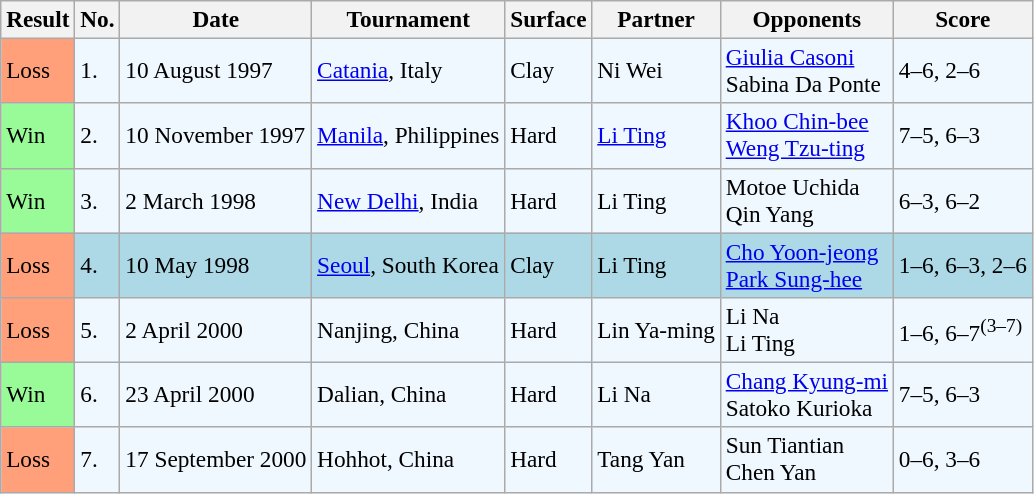<table class="sortable wikitable" style=font-size:97%>
<tr>
<th>Result</th>
<th>No.</th>
<th>Date</th>
<th>Tournament</th>
<th>Surface</th>
<th>Partner</th>
<th>Opponents</th>
<th>Score</th>
</tr>
<tr style="background:#f0f8ff;">
<td style="background:#ffa07a;">Loss</td>
<td>1.</td>
<td>10 August 1997</td>
<td><a href='#'>Catania</a>, Italy</td>
<td>Clay</td>
<td> Ni Wei</td>
<td> <a href='#'>Giulia Casoni</a> <br>   Sabina Da Ponte</td>
<td>4–6, 2–6</td>
</tr>
<tr style="background:#f0f8ff;">
<td style="background:#98fb98;">Win</td>
<td>2.</td>
<td>10 November 1997</td>
<td><a href='#'>Manila</a>, Philippines</td>
<td>Hard</td>
<td> <a href='#'>Li Ting</a></td>
<td> <a href='#'>Khoo Chin-bee</a> <br>   <a href='#'>Weng Tzu-ting</a></td>
<td>7–5, 6–3</td>
</tr>
<tr style="background:#f0f8ff;">
<td style="background:#98fb98;">Win</td>
<td>3.</td>
<td>2 March 1998</td>
<td><a href='#'>New Delhi</a>, India</td>
<td>Hard</td>
<td> Li Ting</td>
<td> Motoe Uchida <br>  Qin Yang</td>
<td>6–3, 6–2</td>
</tr>
<tr style="background:lightblue;">
<td style="background:#ffa07a;">Loss</td>
<td>4.</td>
<td>10 May 1998</td>
<td><a href='#'>Seoul</a>, South Korea</td>
<td>Clay</td>
<td> Li Ting</td>
<td> <a href='#'>Cho Yoon-jeong</a> <br>  <a href='#'>Park Sung-hee</a></td>
<td>1–6, 6–3, 2–6</td>
</tr>
<tr style="background:#f0f8ff;">
<td style="background:#ffa07a;">Loss</td>
<td>5.</td>
<td>2 April 2000</td>
<td>Nanjing, China</td>
<td>Hard</td>
<td> Lin Ya-ming</td>
<td> Li Na <br>  Li Ting</td>
<td>1–6, 6–7<sup>(3–7)</sup></td>
</tr>
<tr style="background:#f0f8ff;">
<td style="background:#98fb98;">Win</td>
<td>6.</td>
<td>23 April 2000</td>
<td>Dalian, China</td>
<td>Hard</td>
<td> Li Na</td>
<td> <a href='#'>Chang Kyung-mi</a> <br>  Satoko Kurioka</td>
<td>7–5, 6–3</td>
</tr>
<tr style="background:#f0f8ff;">
<td style="background:#ffa07a;">Loss</td>
<td>7.</td>
<td>17 September 2000</td>
<td>Hohhot, China</td>
<td>Hard</td>
<td> Tang Yan</td>
<td> Sun Tiantian <br>  Chen Yan</td>
<td>0–6, 3–6</td>
</tr>
</table>
